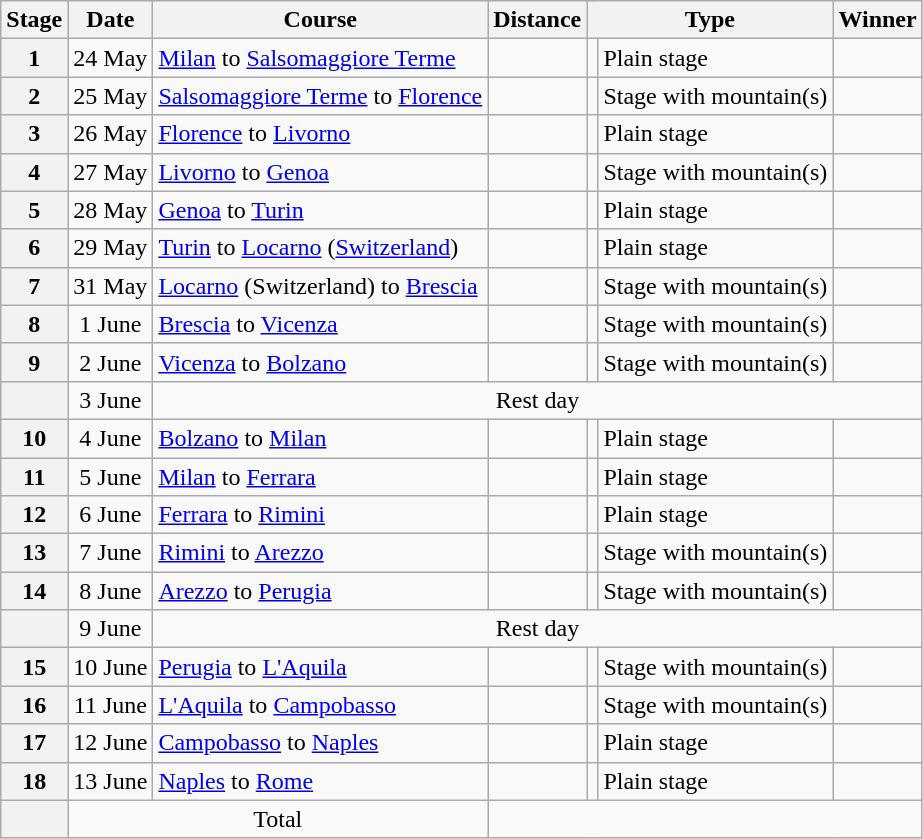<table class="wikitable">
<tr>
<th scope="col">Stage</th>
<th scope="col">Date</th>
<th scope="col">Course</th>
<th scope="col">Distance</th>
<th scope="col" colspan="2">Type</th>
<th scope="col">Winner</th>
</tr>
<tr>
<th scope=“row”>1</th>
<td style="text-align:center;">24 May</td>
<td><a href='#'>Milan</a> to <a href='#'>Salsomaggiore Terme</a></td>
<td style="text-align:center;"></td>
<td style="text-align:center;"></td>
<td>Plain stage</td>
<td></td>
</tr>
<tr>
<th scope=“row”>2</th>
<td style="text-align:center;">25 May</td>
<td><a href='#'>Salsomaggiore Terme</a> to <a href='#'>Florence</a></td>
<td style="text-align:center;"></td>
<td style="text-align:center;"></td>
<td>Stage with mountain(s)</td>
<td></td>
</tr>
<tr>
<th scope=“row”>3</th>
<td style="text-align:center;">26 May</td>
<td><a href='#'>Florence</a> to <a href='#'>Livorno</a></td>
<td style="text-align:center;"></td>
<td style="text-align:center;"></td>
<td>Plain stage</td>
<td></td>
</tr>
<tr>
<th scope=“row”>4</th>
<td style="text-align:center;">27 May</td>
<td><a href='#'>Livorno</a> to <a href='#'>Genoa</a></td>
<td style="text-align:center;"></td>
<td style="text-align:center;"></td>
<td>Stage with mountain(s)</td>
<td></td>
</tr>
<tr>
<th scope=“row”>5</th>
<td style="text-align:center;">28 May</td>
<td><a href='#'>Genoa</a> to <a href='#'>Turin</a></td>
<td style="text-align:center;"></td>
<td style="text-align:center;"></td>
<td>Plain stage</td>
<td></td>
</tr>
<tr>
<th scope=“row”>6</th>
<td style="text-align:center;">29 May</td>
<td><a href='#'>Turin</a> to <a href='#'>Locarno</a> (<a href='#'>Switzerland</a>)</td>
<td style="text-align:center;"></td>
<td style="text-align:center;"></td>
<td>Plain stage</td>
<td></td>
</tr>
<tr>
<th scope=“row”>7</th>
<td style="text-align:center;">31 May</td>
<td><a href='#'>Locarno</a> (Switzerland) to <a href='#'>Brescia</a></td>
<td style="text-align:center;"></td>
<td style="text-align:center;"></td>
<td>Stage with mountain(s)</td>
<td></td>
</tr>
<tr>
<th scope=“row”>8</th>
<td style="text-align:center;">1 June</td>
<td><a href='#'>Brescia</a> to <a href='#'>Vicenza</a></td>
<td style="text-align:center;"></td>
<td style="text-align:center;"></td>
<td>Stage with mountain(s)</td>
<td></td>
</tr>
<tr>
<th scope=“row”>9</th>
<td style="text-align:center;">2 June</td>
<td><a href='#'>Vicenza</a> to <a href='#'>Bolzano</a></td>
<td style="text-align:center;"></td>
<td style="text-align:center;"></td>
<td>Stage with mountain(s)</td>
<td></td>
</tr>
<tr>
<th></th>
<td align="center">3 June</td>
<td colspan="6" align=center>Rest day</td>
</tr>
<tr>
<th scope=“row”>10</th>
<td style="text-align:center;">4 June</td>
<td><a href='#'>Bolzano</a> to <a href='#'>Milan</a></td>
<td style="text-align:center;"></td>
<td style="text-align:center;"></td>
<td>Plain stage</td>
<td></td>
</tr>
<tr>
<th scope=“row”>11</th>
<td style="text-align:center;">5 June</td>
<td><a href='#'>Milan</a> to <a href='#'>Ferrara</a></td>
<td style="text-align:center;"></td>
<td style="text-align:center;"></td>
<td>Plain stage</td>
<td></td>
</tr>
<tr>
<th scope=“row”>12</th>
<td style="text-align:center;">6 June</td>
<td><a href='#'>Ferrara</a> to <a href='#'>Rimini</a></td>
<td style="text-align:center;"></td>
<td style="text-align:center;"></td>
<td>Plain stage</td>
<td></td>
</tr>
<tr>
<th scope=“row”>13</th>
<td style="text-align:center;">7 June</td>
<td><a href='#'>Rimini</a> to <a href='#'>Arezzo</a></td>
<td style="text-align:center;"></td>
<td style="text-align:center;"></td>
<td>Stage with mountain(s)</td>
<td></td>
</tr>
<tr>
<th scope=“row”>14</th>
<td style="text-align:center;">8 June</td>
<td><a href='#'>Arezzo</a> to <a href='#'>Perugia</a></td>
<td style="text-align:center;"></td>
<td style="text-align:center;"></td>
<td>Stage with mountain(s)</td>
<td></td>
</tr>
<tr>
<th></th>
<td align="center">9 June</td>
<td colspan="6" align=center>Rest day</td>
</tr>
<tr>
<th scope=“row”>15</th>
<td style="text-align:center;">10 June</td>
<td><a href='#'>Perugia</a> to <a href='#'>L'Aquila</a></td>
<td style="text-align:center;"></td>
<td style="text-align:center;"></td>
<td>Stage with mountain(s)</td>
<td></td>
</tr>
<tr>
<th scope=“row”>16</th>
<td style="text-align:center;">11 June</td>
<td><a href='#'>L'Aquila</a> to <a href='#'>Campobasso</a></td>
<td style="text-align:center;"></td>
<td style="text-align:center;"></td>
<td>Stage with mountain(s)</td>
<td></td>
</tr>
<tr>
<th scope=“row”>17</th>
<td style="text-align:center;">12 June</td>
<td><a href='#'>Campobasso</a> to <a href='#'>Naples</a></td>
<td style="text-align:center;"></td>
<td style="text-align:center;"></td>
<td>Plain stage</td>
<td></td>
</tr>
<tr>
<th scope=“row”>18</th>
<td style="text-align:center;">13 June</td>
<td><a href='#'>Naples</a> to <a href='#'>Rome</a></td>
<td style="text-align:center;"></td>
<td style="text-align:center;"></td>
<td>Plain stage</td>
<td></td>
</tr>
<tr>
<th scope="row"></th>
<td colspan="2" align=center>Total</td>
<td colspan="5" align="center"></td>
</tr>
</table>
